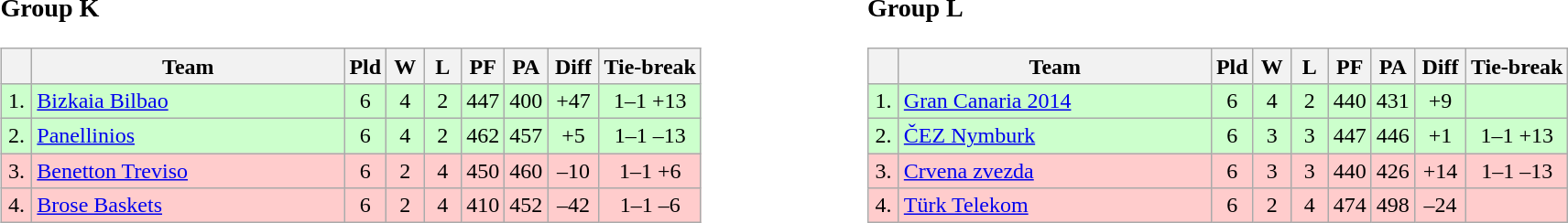<table>
<tr>
<td style="vertical-align:top; width:33%;"><br><h3>Group K</h3><table class="wikitable" style="text-align:center">
<tr>
<th width=15></th>
<th width=220>Team</th>
<th width=20>Pld</th>
<th width=20>W</th>
<th width=20>L</th>
<th width=20>PF</th>
<th width=20>PA</th>
<th width=30>Diff</th>
<th>Tie-break</th>
</tr>
<tr style="background: #ccffcc;">
<td>1.</td>
<td align=left> <a href='#'>Bizkaia Bilbao</a></td>
<td>6</td>
<td>4</td>
<td>2</td>
<td>447</td>
<td>400</td>
<td>+47</td>
<td>1–1 +13</td>
</tr>
<tr style="background: #ccffcc;">
<td>2.</td>
<td align=left> <a href='#'>Panellinios</a></td>
<td>6</td>
<td>4</td>
<td>2</td>
<td>462</td>
<td>457</td>
<td>+5</td>
<td>1–1 –13</td>
</tr>
<tr style="background: #ffcccc;">
<td>3.</td>
<td align=left> <a href='#'>Benetton Treviso</a></td>
<td>6</td>
<td>2</td>
<td>4</td>
<td>450</td>
<td>460</td>
<td>–10</td>
<td>1–1 +6</td>
</tr>
<tr style="background: #ffcccc;">
<td>4.</td>
<td align=left> <a href='#'>Brose Baskets</a></td>
<td>6</td>
<td>2</td>
<td>4</td>
<td>410</td>
<td>452</td>
<td>–42</td>
<td>1–1 –6</td>
</tr>
</table>
</td>
<td style="vertical-align:top; width:33%;"><br><h3>Group L</h3><table class="wikitable" style="text-align:center">
<tr>
<th width=15></th>
<th width=220>Team</th>
<th width=20>Pld</th>
<th width=20>W</th>
<th width=20>L</th>
<th width=20>PF</th>
<th width=20>PA</th>
<th width=30>Diff</th>
<th>Tie-break</th>
</tr>
<tr style="background: #ccffcc;">
<td>1.</td>
<td align=left> <a href='#'>Gran Canaria 2014</a></td>
<td>6</td>
<td>4</td>
<td>2</td>
<td>440</td>
<td>431</td>
<td>+9</td>
<td></td>
</tr>
<tr style="background: #ccffcc;">
<td>2.</td>
<td align=left> <a href='#'>ČEZ Nymburk</a></td>
<td>6</td>
<td>3</td>
<td>3</td>
<td>447</td>
<td>446</td>
<td>+1</td>
<td>1–1 +13</td>
</tr>
<tr style="background: #ffcccc;">
<td>3.</td>
<td align=left> <a href='#'>Crvena zvezda</a></td>
<td>6</td>
<td>3</td>
<td>3</td>
<td>440</td>
<td>426</td>
<td>+14</td>
<td>1–1 –13</td>
</tr>
<tr style="background: #ffcccc;">
<td>4.</td>
<td align=left> <a href='#'>Türk Telekom</a></td>
<td>6</td>
<td>2</td>
<td>4</td>
<td>474</td>
<td>498</td>
<td>–24</td>
<td></td>
</tr>
</table>
</td>
</tr>
</table>
